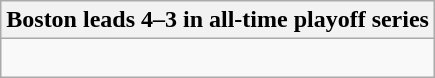<table class="wikitable collapsible collapsed">
<tr>
<th>Boston leads 4–3 in all-time playoff series</th>
</tr>
<tr>
<td><br>





</td>
</tr>
</table>
